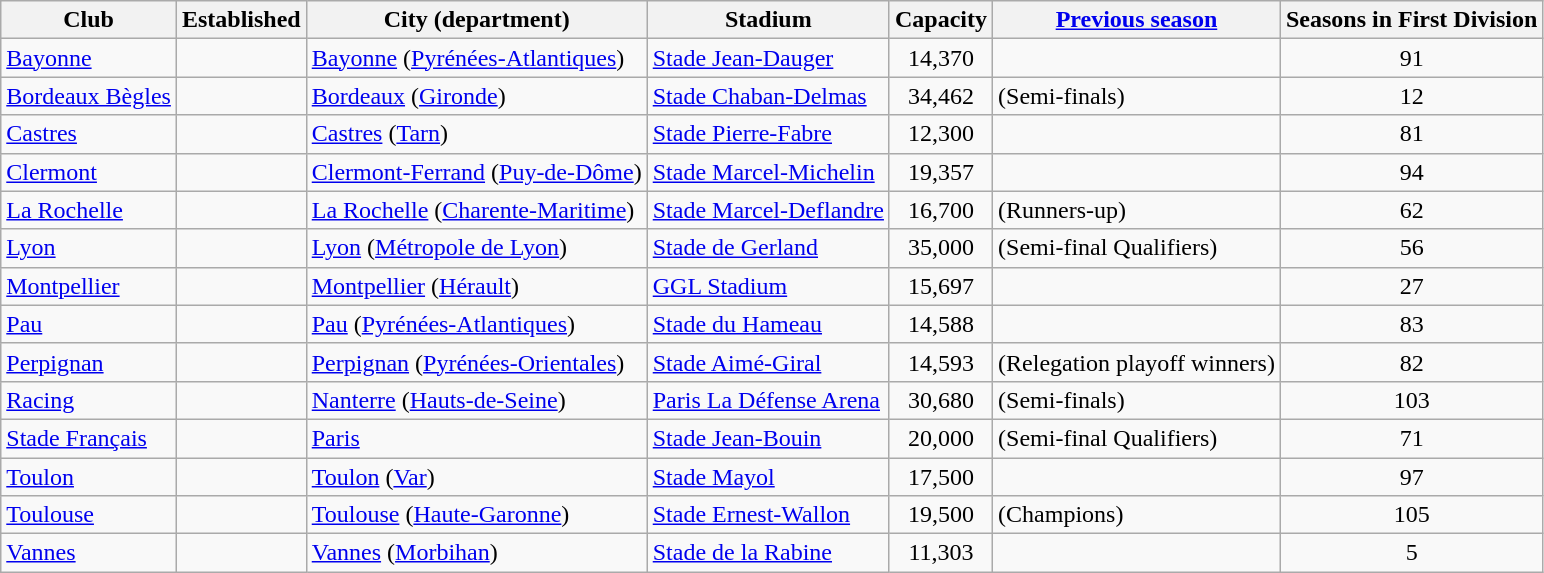<table class="wikitable sortable" style="text-align:left;">
<tr>
<th>Club</th>
<th>Established</th>
<th>City (department)</th>
<th>Stadium</th>
<th>Capacity</th>
<th><a href='#'>Previous season</a></th>
<th>Seasons in First Division</th>
</tr>
<tr>
<td><a href='#'>Bayonne</a></td>
<td align=center></td>
<td><a href='#'>Bayonne</a> (<a href='#'>Pyrénées-Atlantiques</a>)</td>
<td><a href='#'>Stade Jean-Dauger</a></td>
<td align=center>14,370</td>
<td></td>
<td align=center>91</td>
</tr>
<tr>
<td><a href='#'>Bordeaux Bègles</a></td>
<td align=center></td>
<td><a href='#'>Bordeaux</a> (<a href='#'>Gironde</a>)</td>
<td><a href='#'>Stade Chaban-Delmas</a></td>
<td align=center>34,462</td>
<td> (Semi-finals)</td>
<td align=center>12</td>
</tr>
<tr>
<td><a href='#'>Castres</a></td>
<td align=center></td>
<td><a href='#'>Castres</a> (<a href='#'>Tarn</a>)</td>
<td><a href='#'>Stade Pierre-Fabre</a></td>
<td align=center>12,300</td>
<td></td>
<td align=center>81</td>
</tr>
<tr>
<td><a href='#'>Clermont</a></td>
<td align=center></td>
<td><a href='#'>Clermont-Ferrand</a> (<a href='#'>Puy-de-Dôme</a>)</td>
<td><a href='#'>Stade Marcel-Michelin</a></td>
<td align=center>19,357</td>
<td></td>
<td align=center>94</td>
</tr>
<tr>
<td><a href='#'>La Rochelle</a></td>
<td align=center></td>
<td><a href='#'>La Rochelle</a> (<a href='#'>Charente-Maritime</a>)</td>
<td><a href='#'>Stade Marcel-Deflandre</a></td>
<td align=center>16,700</td>
<td> (Runners-up)</td>
<td align=center>62</td>
</tr>
<tr>
<td><a href='#'>Lyon</a></td>
<td align=center></td>
<td><a href='#'>Lyon</a> (<a href='#'>Métropole de Lyon</a>)</td>
<td><a href='#'>Stade de Gerland</a></td>
<td align=center>35,000</td>
<td> (Semi-final Qualifiers)</td>
<td align=center>56</td>
</tr>
<tr>
<td><a href='#'>Montpellier</a></td>
<td align=center></td>
<td><a href='#'>Montpellier</a> (<a href='#'>Hérault</a>)</td>
<td><a href='#'>GGL Stadium</a></td>
<td align=center>15,697</td>
<td></td>
<td align=center>27</td>
</tr>
<tr>
<td><a href='#'>Pau</a></td>
<td align=center></td>
<td><a href='#'>Pau</a> (<a href='#'>Pyrénées-Atlantiques</a>)</td>
<td><a href='#'>Stade du Hameau</a></td>
<td align=center>14,588</td>
<td></td>
<td align=center>83</td>
</tr>
<tr>
<td><a href='#'>Perpignan</a></td>
<td align=center></td>
<td><a href='#'>Perpignan</a> (<a href='#'>Pyrénées-Orientales</a>)</td>
<td><a href='#'>Stade Aimé-Giral</a></td>
<td align=center>14,593</td>
<td> (Relegation playoff winners)</td>
<td align=center>82</td>
</tr>
<tr>
<td><a href='#'>Racing</a></td>
<td align=center></td>
<td><a href='#'>Nanterre</a> (<a href='#'>Hauts-de-Seine</a>)</td>
<td><a href='#'>Paris La Défense Arena</a></td>
<td align=center>30,680</td>
<td> (Semi-finals)</td>
<td align=center>103</td>
</tr>
<tr>
<td><a href='#'>Stade Français</a></td>
<td align=center></td>
<td><a href='#'>Paris</a></td>
<td><a href='#'>Stade Jean-Bouin</a></td>
<td align=center>20,000</td>
<td> (Semi-final Qualifiers)</td>
<td align=center>71</td>
</tr>
<tr>
<td><a href='#'>Toulon</a></td>
<td align=center></td>
<td><a href='#'>Toulon</a> (<a href='#'>Var</a>)</td>
<td><a href='#'>Stade Mayol</a></td>
<td align=center>17,500</td>
<td></td>
<td align=center>97</td>
</tr>
<tr>
<td><a href='#'>Toulouse</a></td>
<td align=center></td>
<td><a href='#'>Toulouse</a> (<a href='#'>Haute-Garonne</a>)</td>
<td><a href='#'>Stade Ernest-Wallon</a></td>
<td align=center>19,500</td>
<td> (Champions)</td>
<td align=center>105</td>
</tr>
<tr>
<td><a href='#'>Vannes</a></td>
<td align=center></td>
<td><a href='#'>Vannes</a> (<a href='#'>Morbihan</a>)</td>
<td><a href='#'>Stade de la Rabine</a></td>
<td align=center>11,303</td>
<td></td>
<td align=center>5</td>
</tr>
</table>
